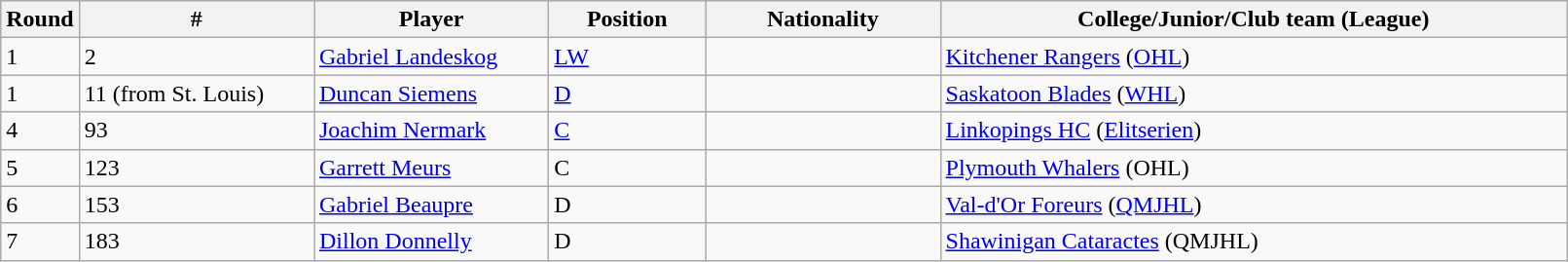<table class="wikitable">
<tr>
<th bgcolor="#DDDDFF" width="5%">Round</th>
<th bgcolor="#DDDDFF" width="15%">#</th>
<th bgcolor="#DDDDFF" width="15%">Player</th>
<th bgcolor="#DDDDFF" width="10%">Position</th>
<th bgcolor="#DDDDFF" width="15%">Nationality</th>
<th bgcolor="#DDDDFF" width="100%">College/Junior/Club team (League)</th>
</tr>
<tr>
<td>1</td>
<td>2</td>
<td><a href='#'>Gabriel Landeskog</a></td>
<td><a href='#'>LW</a></td>
<td></td>
<td><a href='#'>Kitchener Rangers</a> (<a href='#'>OHL</a>)</td>
</tr>
<tr>
<td>1</td>
<td>11 (from St. Louis)</td>
<td><a href='#'>Duncan Siemens</a></td>
<td><a href='#'>D</a></td>
<td></td>
<td><a href='#'>Saskatoon Blades</a> (<a href='#'>WHL</a>)</td>
</tr>
<tr>
<td>4</td>
<td>93</td>
<td><a href='#'>Joachim Nermark</a></td>
<td><a href='#'>C</a></td>
<td></td>
<td><a href='#'>Linkopings HC</a> (<a href='#'>Elitserien</a>)</td>
</tr>
<tr>
<td>5</td>
<td>123</td>
<td><a href='#'>Garrett Meurs</a></td>
<td>C</td>
<td></td>
<td><a href='#'>Plymouth Whalers</a> (OHL)</td>
</tr>
<tr>
<td>6</td>
<td>153</td>
<td><a href='#'>Gabriel Beaupre</a></td>
<td>D</td>
<td></td>
<td><a href='#'>Val-d'Or Foreurs</a> (<a href='#'>QMJHL</a>)</td>
</tr>
<tr>
<td>7</td>
<td>183</td>
<td><a href='#'>Dillon Donnelly</a></td>
<td>D</td>
<td></td>
<td><a href='#'>Shawinigan Cataractes</a> (QMJHL)</td>
</tr>
</table>
